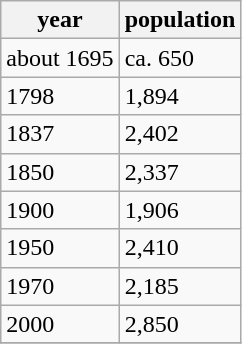<table class="wikitable">
<tr>
<th>year</th>
<th>population</th>
</tr>
<tr>
<td>about 1695</td>
<td>ca. 650</td>
</tr>
<tr>
<td>1798</td>
<td>1,894</td>
</tr>
<tr>
<td>1837</td>
<td>2,402</td>
</tr>
<tr>
<td>1850</td>
<td>2,337</td>
</tr>
<tr>
<td>1900</td>
<td>1,906</td>
</tr>
<tr>
<td>1950</td>
<td>2,410</td>
</tr>
<tr>
<td>1970</td>
<td>2,185</td>
</tr>
<tr>
<td>2000</td>
<td>2,850</td>
</tr>
<tr>
</tr>
</table>
